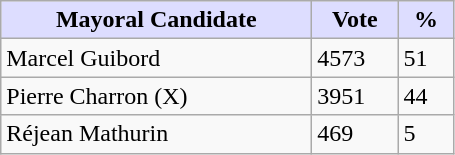<table class="wikitable">
<tr>
<th style="background:#ddf; width:200px;">Mayoral Candidate  </th>
<th style="background:#ddf; width:50px;">Vote</th>
<th style="background:#ddf; width:30px;">%</th>
</tr>
<tr>
<td>Marcel Guibord</td>
<td>4573</td>
<td>51</td>
</tr>
<tr>
<td>Pierre Charron (X)</td>
<td>3951</td>
<td>44</td>
</tr>
<tr>
<td>Réjean Mathurin</td>
<td>469</td>
<td>5</td>
</tr>
</table>
